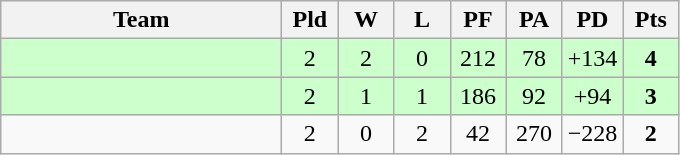<table class=wikitable style="text-align:center">
<tr>
<th width=180>Team</th>
<th width=30>Pld</th>
<th width=30>W</th>
<th width=30>L</th>
<th width=30>PF</th>
<th width=30>PA</th>
<th width=30>PD</th>
<th width=30>Pts</th>
</tr>
<tr bgcolor=ccffcc>
<td align=left></td>
<td>2</td>
<td>2</td>
<td>0</td>
<td>212</td>
<td>78</td>
<td>+134</td>
<td><strong>4</strong></td>
</tr>
<tr bgcolor=ccffcc>
<td align=left></td>
<td>2</td>
<td>1</td>
<td>1</td>
<td>186</td>
<td>92</td>
<td>+94</td>
<td><strong>3</strong></td>
</tr>
<tr>
<td align=left></td>
<td>2</td>
<td>0</td>
<td>2</td>
<td>42</td>
<td>270</td>
<td>−228</td>
<td><strong>2</strong></td>
</tr>
</table>
